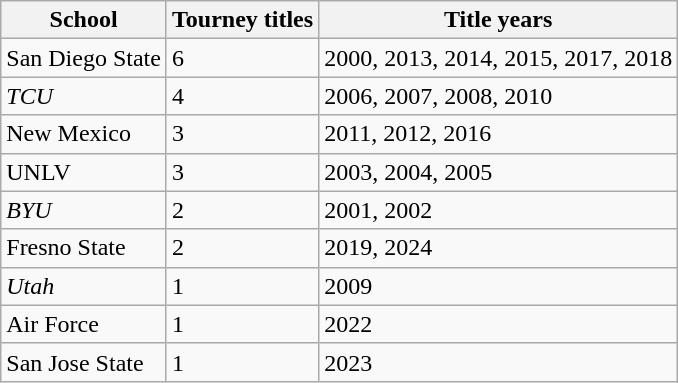<table class="wikitable">
<tr>
<th>School</th>
<th>Tourney titles</th>
<th>Title years</th>
</tr>
<tr>
<td>San Diego State</td>
<td>6</td>
<td>2000, 2013, 2014, 2015, 2017, 2018</td>
</tr>
<tr>
<td><em>TCU</em></td>
<td>4</td>
<td>2006, 2007, 2008, 2010</td>
</tr>
<tr>
<td>New Mexico</td>
<td>3</td>
<td>2011, 2012, 2016</td>
</tr>
<tr>
<td>UNLV</td>
<td>3</td>
<td>2003, 2004, 2005</td>
</tr>
<tr>
<td><em>BYU</em></td>
<td>2</td>
<td>2001, 2002</td>
</tr>
<tr>
<td>Fresno State</td>
<td>2</td>
<td>2019, 2024</td>
</tr>
<tr>
<td><em>Utah</em></td>
<td>1</td>
<td>2009</td>
</tr>
<tr>
<td>Air Force</td>
<td>1</td>
<td>2022</td>
</tr>
<tr>
<td>San Jose State</td>
<td>1</td>
<td>2023</td>
</tr>
</table>
